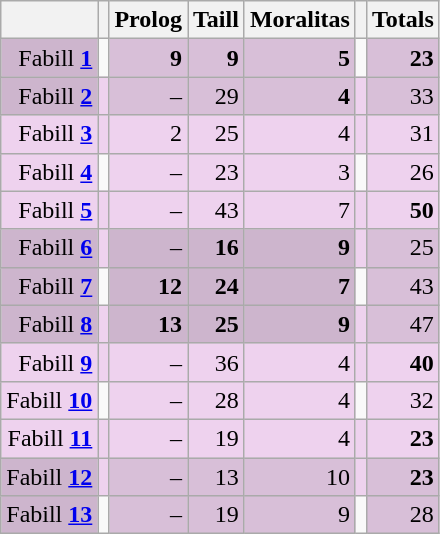<table class="wikitable" style="text-align: right;">
<tr>
<th></th>
<th></th>
<th>Prolog</th>
<th>Taill</th>
<th>Moralitas</th>
<th></th>
<th>Totals</th>
</tr>
<tr>
<td bgcolor="#CDB5CD">Fabill <strong><a href='#'>1</a></strong></td>
<td></td>
<td bgcolor="#D8BFD8"><strong>9</strong></td>
<td bgcolor="#D8BFD8"><strong>9</strong></td>
<td bgcolor="#D8BFD8"><strong>5</strong></td>
<td></td>
<td bgcolor="#D8BFD8"><strong>23</strong></td>
</tr>
<tr>
<td bgcolor="#CDB5CD">Fabill <strong><a href='#'>2</a></strong></td>
<td bgcolor="#EED2EE"></td>
<td bgcolor="#D8BFD8">–</td>
<td bgcolor="#D8BFD8">29</td>
<td bgcolor="#D8BFD8"><strong>4</strong></td>
<td bgcolor="#EED2EE"></td>
<td bgcolor="#D8BFD8">33</td>
</tr>
<tr>
<td bgcolor="#EED2EE">Fabill <strong><a href='#'>3</a></strong></td>
<td bgcolor="#EED2EE"></td>
<td bgcolor="#EED2EE">2</td>
<td bgcolor="#EED2EE">25</td>
<td bgcolor="#EED2EE">4</td>
<td bgcolor="#EED2EE"></td>
<td bgcolor="#EED2EE">31</td>
</tr>
<tr>
<td bgcolor="#EED2EE">Fabill <strong><a href='#'>4</a></strong></td>
<td></td>
<td bgcolor="#EED2EE">–</td>
<td bgcolor="#EED2EE">23</td>
<td bgcolor="#EED2EE">3</td>
<td></td>
<td bgcolor="#EED2EE">26</td>
</tr>
<tr>
<td bgcolor="#EED2EE">Fabill <strong><a href='#'>5</a></strong></td>
<td bgcolor="#EED2EE"></td>
<td bgcolor="#EED2EE">–</td>
<td bgcolor="#EED2EE">43</td>
<td bgcolor="#EED2EE">7</td>
<td bgcolor="#EED2EE"></td>
<td bgcolor="#EED2EE"><strong>50</strong></td>
</tr>
<tr>
<td bgcolor="#CDB5CD">Fabill <strong><a href='#'>6</a></strong></td>
<td bgcolor="#EED2EE"></td>
<td bgcolor="#CDB5CD">–</td>
<td bgcolor="#CDB5CD"><strong>16</strong></td>
<td bgcolor="#CDB5CD"><strong>9</strong></td>
<td bgcolor="#EED2EE"></td>
<td bgcolor="#D8BFD8">25</td>
</tr>
<tr>
<td bgcolor="#CDB5CD">Fabill <strong><a href='#'>7</a></strong></td>
<td></td>
<td bgcolor="#CDB5CD"><strong>12</strong></td>
<td bgcolor="#CDB5CD"><strong>24</strong></td>
<td bgcolor="#CDB5CD"><strong>7</strong></td>
<td></td>
<td bgcolor="#D8BFD8">43</td>
</tr>
<tr>
<td bgcolor="#CDB5CD">Fabill <strong><a href='#'>8</a></strong></td>
<td bgcolor="#EED2EE"></td>
<td bgcolor="#CDB5CD"><strong>13</strong></td>
<td bgcolor="#CDB5CD"><strong>25</strong></td>
<td bgcolor="#CDB5CD"><strong>9</strong></td>
<td bgcolor="#EED2EE"></td>
<td bgcolor="#D8BFD8">47</td>
</tr>
<tr>
<td bgcolor="#EED2EE">Fabill <strong><a href='#'>9</a></strong></td>
<td bgcolor="#EED2EE"></td>
<td bgcolor="#EED2EE">–</td>
<td bgcolor="#EED2EE">36</td>
<td bgcolor="#EED2EE">4</td>
<td bgcolor="#EED2EE"></td>
<td bgcolor="#EED2EE"><strong>40</strong></td>
</tr>
<tr>
<td bgcolor="#EED2EE">Fabill <strong><a href='#'>10</a></strong></td>
<td></td>
<td bgcolor="#EED2EE">–</td>
<td bgcolor="#EED2EE">28</td>
<td bgcolor="#EED2EE">4</td>
<td></td>
<td bgcolor="#EED2EE">32</td>
</tr>
<tr>
<td bgcolor="#EED2EE">Fabill <strong><a href='#'>11</a></strong></td>
<td bgcolor="#EED2EE"></td>
<td bgcolor="#EED2EE">–</td>
<td bgcolor="#EED2EE">19</td>
<td bgcolor="#EED2EE">4</td>
<td bgcolor="#EED2EE"></td>
<td bgcolor="#EED2EE"><strong>23</strong></td>
</tr>
<tr>
<td bgcolor="#CDB5CD">Fabill <strong><a href='#'>12</a></strong></td>
<td bgcolor="#EED2EE"></td>
<td bgcolor="#D8BFD8">–</td>
<td bgcolor="#D8BFD8">13</td>
<td bgcolor="#D8BFD8">10</td>
<td bgcolor="#EED2EE"></td>
<td bgcolor="#D8BFD8"><strong>23</strong></td>
</tr>
<tr>
<td bgcolor="#CDB5CD">Fabill <strong><a href='#'>13</a></strong></td>
<td></td>
<td bgcolor="#D8BFD8">–</td>
<td bgcolor="#D8BFD8">19</td>
<td bgcolor="#D8BFD8">9</td>
<td></td>
<td bgcolor="#D8BFD8">28</td>
</tr>
</table>
